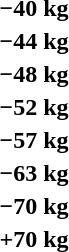<table>
<tr>
<th rowspan=2>−40 kg</th>
<td rowspan=2></td>
<td rowspan=2></td>
<td></td>
</tr>
<tr>
<td></td>
</tr>
<tr>
<th rowspan=2>−44 kg</th>
<td rowspan=2></td>
<td rowspan=2></td>
<td></td>
</tr>
<tr>
<td></td>
</tr>
<tr>
<th rowspan=2>−48 kg</th>
<td rowspan=2></td>
<td rowspan=2></td>
<td></td>
</tr>
<tr>
<td></td>
</tr>
<tr>
<th rowspan=2>−52 kg</th>
<td rowspan=2></td>
<td rowspan=2></td>
<td></td>
</tr>
<tr>
<td></td>
</tr>
<tr>
<th rowspan=2>−57 kg</th>
<td rowspan=2></td>
<td rowspan=2></td>
<td></td>
</tr>
<tr>
<td></td>
</tr>
<tr>
<th rowspan=2>−63 kg</th>
<td rowspan=2></td>
<td rowspan=2></td>
<td></td>
</tr>
<tr>
<td></td>
</tr>
<tr>
<th rowspan=2>−70 kg</th>
<td rowspan=2></td>
<td rowspan=2></td>
<td></td>
</tr>
<tr>
<td></td>
</tr>
<tr>
<th rowspan=2>+70 kg</th>
<td rowspan=2></td>
<td rowspan=2></td>
<td></td>
</tr>
<tr>
<td></td>
</tr>
</table>
